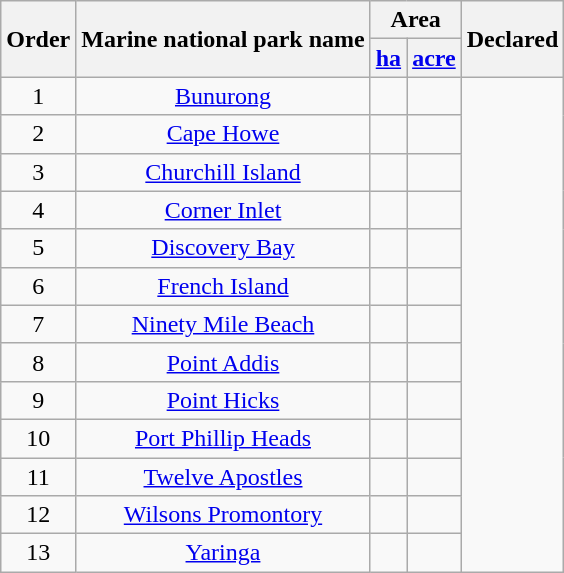<table class="wikitable sortable plainrowheaders" style="text-align:center;">
<tr>
<th scope="col" rowspan="2">Order</th>
<th scope="col" rowspan="2">Marine national park name</th>
<th scope="col" colspan="2">Area</th>
<th scope="col" rowspan="2">Declared<br></th>
</tr>
<tr>
<th scope="col"><a href='#'>ha</a></th>
<th scope="col"><a href='#'>acre</a></th>
</tr>
<tr>
<td scope="row">1</td>
<td><a href='#'>Bunurong</a></td>
<td></td>
<td></td>
</tr>
<tr>
<td scope="row">2</td>
<td><a href='#'>Cape Howe</a></td>
<td></td>
<td></td>
</tr>
<tr>
<td scope="row">3</td>
<td><a href='#'>Churchill Island</a></td>
<td></td>
<td></td>
</tr>
<tr>
<td scope="row">4</td>
<td><a href='#'>Corner Inlet</a></td>
<td></td>
<td></td>
</tr>
<tr>
<td scope="row">5</td>
<td><a href='#'>Discovery Bay</a></td>
<td></td>
<td></td>
</tr>
<tr>
<td scope="row">6</td>
<td><a href='#'>French Island</a></td>
<td></td>
<td></td>
</tr>
<tr>
<td scope="row">7</td>
<td><a href='#'>Ninety Mile Beach</a></td>
<td></td>
<td></td>
</tr>
<tr>
<td scope="row">8</td>
<td><a href='#'>Point Addis</a></td>
<td></td>
<td></td>
</tr>
<tr>
<td scope="row">9</td>
<td><a href='#'>Point Hicks</a></td>
<td></td>
<td></td>
</tr>
<tr>
<td scope="row">10</td>
<td><a href='#'>Port Phillip Heads</a></td>
<td></td>
<td></td>
</tr>
<tr>
<td scope="row">11</td>
<td><a href='#'>Twelve Apostles</a></td>
<td></td>
<td></td>
</tr>
<tr>
<td scope="row">12</td>
<td><a href='#'>Wilsons Promontory</a></td>
<td></td>
<td></td>
</tr>
<tr>
<td scope="row">13</td>
<td><a href='#'>Yaringa</a></td>
<td></td>
<td></td>
</tr>
</table>
